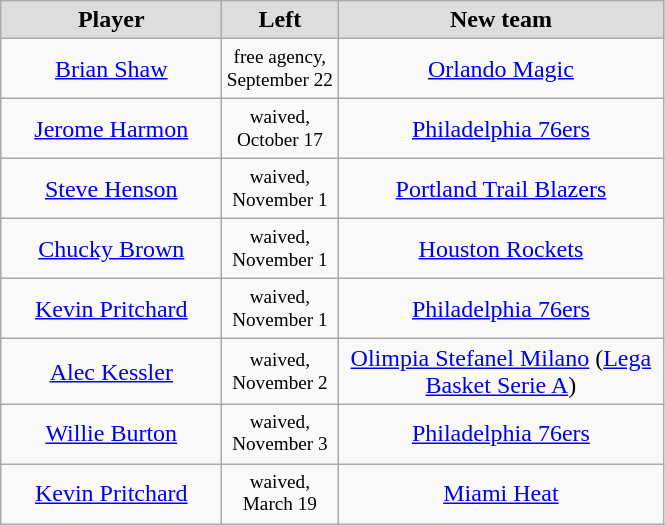<table class="wikitable" style="text-align: center">
<tr align="center"  bgcolor="#dddddd">
<td style="width:140px"><strong>Player</strong></td>
<td style="width:70px"><strong>Left</strong></td>
<td style="width:210px"><strong>New team</strong></td>
</tr>
<tr style="height:40px">
<td><a href='#'>Brian Shaw</a></td>
<td style="font-size: 80%">free agency, September 22</td>
<td><a href='#'>Orlando Magic</a></td>
</tr>
<tr style="height:40px">
<td><a href='#'>Jerome Harmon</a></td>
<td style="font-size: 80%">waived, October 17</td>
<td><a href='#'>Philadelphia 76ers</a></td>
</tr>
<tr style="height:40px">
<td><a href='#'>Steve Henson</a></td>
<td style="font-size: 80%">waived, November 1</td>
<td><a href='#'>Portland Trail Blazers</a></td>
</tr>
<tr style="height:40px">
<td><a href='#'>Chucky Brown</a></td>
<td style="font-size: 80%">waived, November 1</td>
<td><a href='#'>Houston Rockets</a></td>
</tr>
<tr style="height:40px">
<td><a href='#'>Kevin Pritchard</a></td>
<td style="font-size: 80%">waived, November 1</td>
<td><a href='#'>Philadelphia 76ers</a></td>
</tr>
<tr style="height:40px">
<td><a href='#'>Alec Kessler</a></td>
<td style="font-size: 80%">waived, November 2</td>
<td><a href='#'>Olimpia Stefanel Milano</a> (<a href='#'>Lega Basket Serie A</a>)</td>
</tr>
<tr style="height:40px">
<td><a href='#'>Willie Burton</a></td>
<td style="font-size: 80%">waived, November 3</td>
<td><a href='#'>Philadelphia 76ers</a></td>
</tr>
<tr style="height:40px">
<td><a href='#'>Kevin Pritchard</a></td>
<td style="font-size: 80%">waived, March 19</td>
<td><a href='#'>Miami Heat</a></td>
</tr>
</table>
